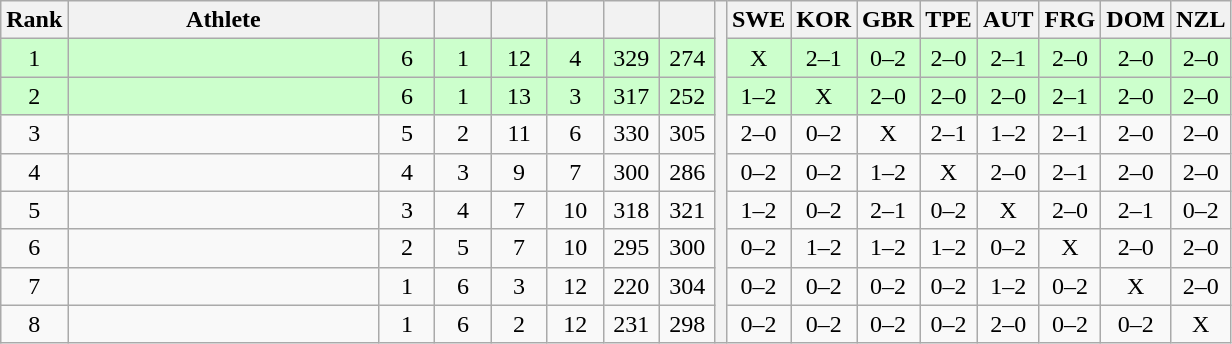<table class="wikitable" style="text-align:center">
<tr>
<th>Rank</th>
<th width=200>Athlete</th>
<th width=30></th>
<th width=30></th>
<th width=30></th>
<th width=30></th>
<th width=30></th>
<th width=30></th>
<th rowspan=9></th>
<th width=30>SWE</th>
<th width=30>KOR</th>
<th width=30>GBR</th>
<th width=30>TPE</th>
<th width=30>AUT</th>
<th width=30>FRG</th>
<th width=30>DOM</th>
<th width=30>NZL</th>
</tr>
<tr style="background-color:#ccffcc;">
<td>1</td>
<td align=left></td>
<td>6</td>
<td>1</td>
<td>12</td>
<td>4</td>
<td>329</td>
<td>274</td>
<td>X</td>
<td>2–1</td>
<td>0–2</td>
<td>2–0</td>
<td>2–1</td>
<td>2–0</td>
<td>2–0</td>
<td>2–0</td>
</tr>
<tr style="background-color:#ccffcc;">
<td>2</td>
<td align=left></td>
<td>6</td>
<td>1</td>
<td>13</td>
<td>3</td>
<td>317</td>
<td>252</td>
<td>1–2</td>
<td>X</td>
<td>2–0</td>
<td>2–0</td>
<td>2–0</td>
<td>2–1</td>
<td>2–0</td>
<td>2–0</td>
</tr>
<tr>
<td>3</td>
<td align=left></td>
<td>5</td>
<td>2</td>
<td>11</td>
<td>6</td>
<td>330</td>
<td>305</td>
<td>2–0</td>
<td>0–2</td>
<td>X</td>
<td>2–1</td>
<td>1–2</td>
<td>2–1</td>
<td>2–0</td>
<td>2–0</td>
</tr>
<tr>
<td>4</td>
<td align=left></td>
<td>4</td>
<td>3</td>
<td>9</td>
<td>7</td>
<td>300</td>
<td>286</td>
<td>0–2</td>
<td>0–2</td>
<td>1–2</td>
<td>X</td>
<td>2–0</td>
<td>2–1</td>
<td>2–0</td>
<td>2–0</td>
</tr>
<tr>
<td>5</td>
<td align=left></td>
<td>3</td>
<td>4</td>
<td>7</td>
<td>10</td>
<td>318</td>
<td>321</td>
<td>1–2</td>
<td>0–2</td>
<td>2–1</td>
<td>0–2</td>
<td>X</td>
<td>2–0</td>
<td>2–1</td>
<td>0–2</td>
</tr>
<tr>
<td>6</td>
<td align=left></td>
<td>2</td>
<td>5</td>
<td>7</td>
<td>10</td>
<td>295</td>
<td>300</td>
<td>0–2</td>
<td>1–2</td>
<td>1–2</td>
<td>1–2</td>
<td>0–2</td>
<td>X</td>
<td>2–0</td>
<td>2–0</td>
</tr>
<tr>
<td>7</td>
<td align=left></td>
<td>1</td>
<td>6</td>
<td>3</td>
<td>12</td>
<td>220</td>
<td>304</td>
<td>0–2</td>
<td>0–2</td>
<td>0–2</td>
<td>0–2</td>
<td>1–2</td>
<td>0–2</td>
<td>X</td>
<td>2–0</td>
</tr>
<tr>
<td>8</td>
<td align=left></td>
<td>1</td>
<td>6</td>
<td>2</td>
<td>12</td>
<td>231</td>
<td>298</td>
<td>0–2</td>
<td>0–2</td>
<td>0–2</td>
<td>0–2</td>
<td>2–0</td>
<td>0–2</td>
<td>0–2</td>
<td>X</td>
</tr>
</table>
